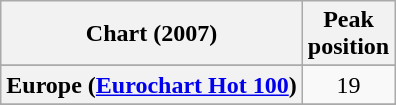<table class="wikitable sortable plainrowheaders" style="text-align:center">
<tr>
<th scope="col">Chart (2007)</th>
<th scope="col">Peak<br>position</th>
</tr>
<tr>
</tr>
<tr>
</tr>
<tr>
</tr>
<tr>
<th scope="row">Europe (<a href='#'>Eurochart Hot 100</a>)</th>
<td>19</td>
</tr>
<tr>
</tr>
<tr>
</tr>
<tr>
</tr>
<tr>
</tr>
<tr>
</tr>
<tr>
</tr>
<tr>
</tr>
<tr>
</tr>
</table>
